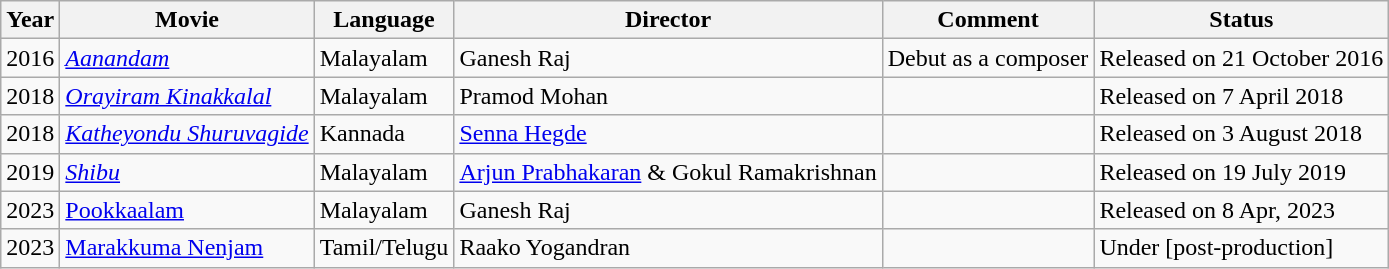<table class="wikitable sortable">
<tr>
<th>Year</th>
<th>Movie</th>
<th>Language</th>
<th>Director</th>
<th>Comment</th>
<th>Status</th>
</tr>
<tr>
<td>2016</td>
<td><em><a href='#'>Aanandam</a></em></td>
<td>Malayalam</td>
<td>Ganesh Raj</td>
<td>Debut as a composer</td>
<td>Released on 21 October 2016</td>
</tr>
<tr>
<td>2018</td>
<td><em><a href='#'>Orayiram Kinakkalal</a></em></td>
<td>Malayalam</td>
<td>Pramod Mohan</td>
<td></td>
<td>Released on 7 April 2018</td>
</tr>
<tr>
<td>2018</td>
<td><em><a href='#'>Katheyondu Shuruvagide</a></em></td>
<td>Kannada</td>
<td><a href='#'>Senna Hegde</a></td>
<td></td>
<td>Released on 3 August 2018</td>
</tr>
<tr>
<td>2019</td>
<td><em><a href='#'>Shibu</a></em></td>
<td>Malayalam</td>
<td><a href='#'>Arjun Prabhakaran</a> & Gokul Ramakrishnan</td>
<td></td>
<td>Released on 19 July 2019</td>
</tr>
<tr>
<td>2023</td>
<td><a href='#'>Pookkaalam</a></td>
<td>Malayalam</td>
<td>Ganesh Raj</td>
<td></td>
<td>Released on 8 Apr, 2023</td>
</tr>
<tr>
<td>2023</td>
<td><a href='#'>Marakkuma Nenjam</a></td>
<td>Tamil/Telugu</td>
<td>Raako Yogandran</td>
<td></td>
<td>Under [post-production]</td>
</tr>
</table>
